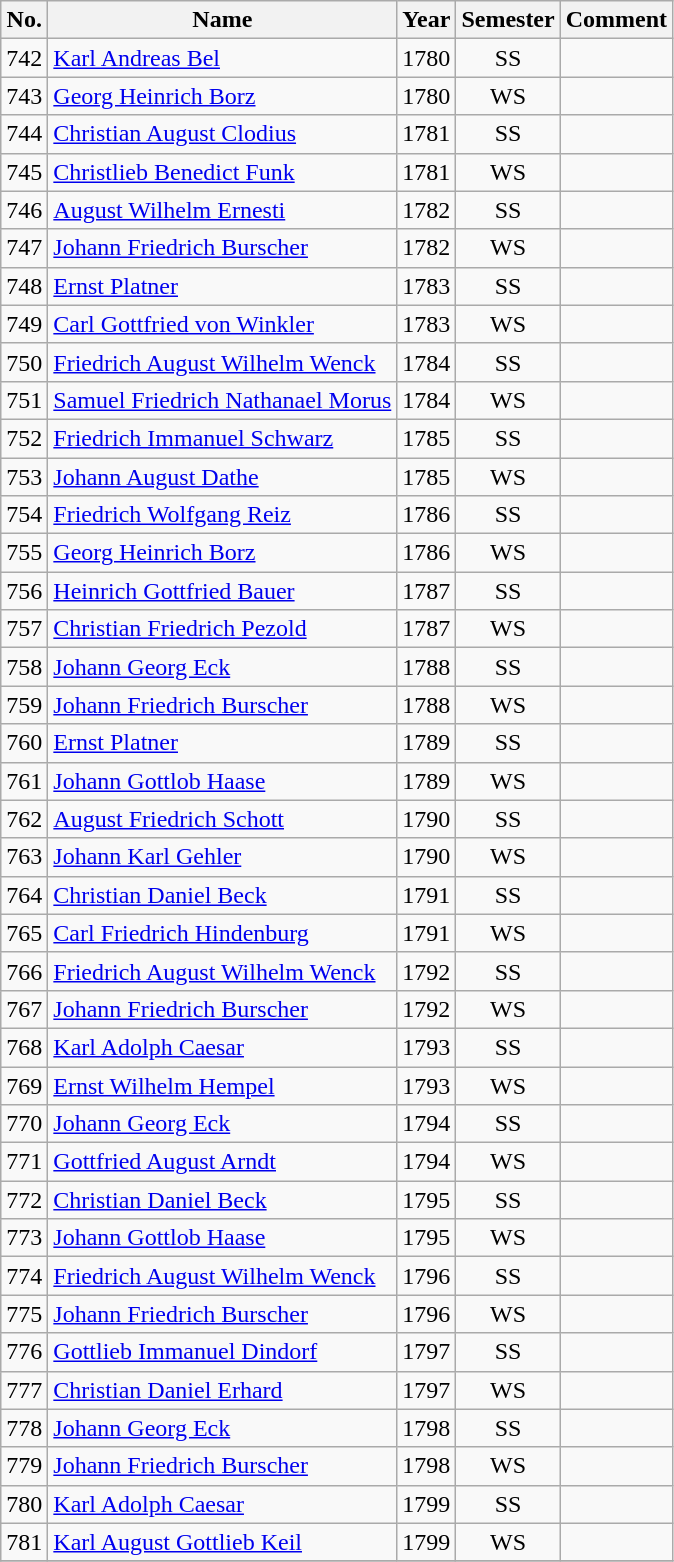<table class="wikitable">
<tr>
<th bgcolor="silver">No.</th>
<th bgcolor="silver">Name</th>
<th bgcolor="silver">Year</th>
<th bgcolor="silver">Semester</th>
<th bgcolor="silver">Comment</th>
</tr>
<tr>
<td>742</td>
<td><a href='#'>Karl Andreas Bel</a></td>
<td>1780</td>
<td align="center">SS</td>
<td></td>
</tr>
<tr>
<td>743</td>
<td><a href='#'>Georg Heinrich Borz</a></td>
<td>1780</td>
<td align="center">WS</td>
<td></td>
</tr>
<tr>
<td>744</td>
<td><a href='#'>Christian August Clodius</a></td>
<td>1781</td>
<td align="center">SS</td>
<td></td>
</tr>
<tr>
<td>745</td>
<td><a href='#'>Christlieb Benedict Funk</a></td>
<td>1781</td>
<td align="center">WS</td>
<td></td>
</tr>
<tr>
<td>746</td>
<td><a href='#'>August Wilhelm Ernesti</a></td>
<td>1782</td>
<td align="center">SS</td>
<td></td>
</tr>
<tr>
<td>747</td>
<td><a href='#'>Johann Friedrich Burscher</a></td>
<td>1782</td>
<td align="center">WS</td>
<td></td>
</tr>
<tr>
<td>748</td>
<td><a href='#'>Ernst Platner</a></td>
<td>1783</td>
<td align="center">SS</td>
<td></td>
</tr>
<tr>
<td>749</td>
<td><a href='#'>Carl Gottfried von Winkler</a></td>
<td>1783</td>
<td align="center">WS</td>
<td></td>
</tr>
<tr>
<td>750</td>
<td><a href='#'>Friedrich August Wilhelm Wenck</a></td>
<td>1784</td>
<td align="center">SS</td>
<td></td>
</tr>
<tr>
<td>751</td>
<td><a href='#'>Samuel Friedrich Nathanael Morus</a></td>
<td>1784</td>
<td align="center">WS</td>
<td></td>
</tr>
<tr>
<td>752</td>
<td><a href='#'>Friedrich Immanuel Schwarz</a></td>
<td>1785</td>
<td align="center">SS</td>
<td></td>
</tr>
<tr>
<td>753</td>
<td><a href='#'>Johann August Dathe</a></td>
<td>1785</td>
<td align="center">WS</td>
<td></td>
</tr>
<tr>
<td>754</td>
<td><a href='#'>Friedrich Wolfgang Reiz</a></td>
<td>1786</td>
<td align="center">SS</td>
<td></td>
</tr>
<tr>
<td>755</td>
<td><a href='#'>Georg Heinrich Borz</a></td>
<td>1786</td>
<td align="center">WS</td>
<td></td>
</tr>
<tr>
<td>756</td>
<td><a href='#'>Heinrich Gottfried Bauer</a></td>
<td>1787</td>
<td align="center">SS</td>
<td></td>
</tr>
<tr>
<td>757</td>
<td><a href='#'>Christian Friedrich Pezold</a></td>
<td>1787</td>
<td align="center">WS</td>
<td></td>
</tr>
<tr>
<td>758</td>
<td><a href='#'>Johann Georg Eck</a></td>
<td>1788</td>
<td align="center">SS</td>
<td></td>
</tr>
<tr>
<td>759</td>
<td><a href='#'>Johann Friedrich Burscher</a></td>
<td>1788</td>
<td align="center">WS</td>
<td></td>
</tr>
<tr>
<td>760</td>
<td><a href='#'>Ernst Platner</a></td>
<td>1789</td>
<td align="center">SS</td>
<td></td>
</tr>
<tr>
<td>761</td>
<td><a href='#'>Johann Gottlob Haase</a></td>
<td>1789</td>
<td align="center">WS</td>
<td></td>
</tr>
<tr>
<td>762</td>
<td><a href='#'>August Friedrich Schott</a></td>
<td>1790</td>
<td align="center">SS</td>
<td></td>
</tr>
<tr>
<td>763</td>
<td><a href='#'>Johann Karl Gehler</a></td>
<td>1790</td>
<td align="center">WS</td>
<td></td>
</tr>
<tr>
<td>764</td>
<td><a href='#'>Christian Daniel Beck</a></td>
<td>1791</td>
<td align="center">SS</td>
<td></td>
</tr>
<tr>
<td>765</td>
<td><a href='#'>Carl Friedrich Hindenburg</a></td>
<td>1791</td>
<td align="center">WS</td>
<td></td>
</tr>
<tr>
<td>766</td>
<td><a href='#'>Friedrich August Wilhelm Wenck</a></td>
<td>1792</td>
<td align="center">SS</td>
<td></td>
</tr>
<tr>
<td>767</td>
<td><a href='#'>Johann Friedrich Burscher</a></td>
<td>1792</td>
<td align="center">WS</td>
<td></td>
</tr>
<tr>
<td>768</td>
<td><a href='#'>Karl Adolph Caesar</a></td>
<td>1793</td>
<td align="center">SS</td>
<td></td>
</tr>
<tr>
<td>769</td>
<td><a href='#'>Ernst Wilhelm Hempel</a></td>
<td>1793</td>
<td align="center">WS</td>
<td></td>
</tr>
<tr>
<td>770</td>
<td><a href='#'>Johann Georg Eck</a></td>
<td>1794</td>
<td align="center">SS</td>
<td></td>
</tr>
<tr>
<td>771</td>
<td><a href='#'>Gottfried August Arndt</a></td>
<td>1794</td>
<td align="center">WS</td>
<td></td>
</tr>
<tr>
<td>772</td>
<td><a href='#'>Christian Daniel Beck</a></td>
<td>1795</td>
<td align="center">SS</td>
<td></td>
</tr>
<tr>
<td>773</td>
<td><a href='#'>Johann Gottlob Haase</a></td>
<td>1795</td>
<td align="center">WS</td>
<td></td>
</tr>
<tr>
<td>774</td>
<td><a href='#'>Friedrich August Wilhelm Wenck</a></td>
<td>1796</td>
<td align="center">SS</td>
<td></td>
</tr>
<tr>
<td>775</td>
<td><a href='#'>Johann Friedrich Burscher</a></td>
<td>1796</td>
<td align="center">WS</td>
<td></td>
</tr>
<tr>
<td>776</td>
<td><a href='#'>Gottlieb Immanuel Dindorf</a></td>
<td>1797</td>
<td align="center">SS</td>
<td></td>
</tr>
<tr>
<td>777</td>
<td><a href='#'>Christian Daniel Erhard</a></td>
<td>1797</td>
<td align="center">WS</td>
<td></td>
</tr>
<tr>
<td>778</td>
<td><a href='#'>Johann Georg Eck</a></td>
<td>1798</td>
<td align="center">SS</td>
<td></td>
</tr>
<tr>
<td>779</td>
<td><a href='#'>Johann Friedrich Burscher</a></td>
<td>1798</td>
<td align="center">WS</td>
<td></td>
</tr>
<tr>
<td>780</td>
<td><a href='#'>Karl Adolph Caesar</a></td>
<td>1799</td>
<td align="center">SS</td>
<td></td>
</tr>
<tr>
<td>781</td>
<td><a href='#'>Karl August Gottlieb Keil</a></td>
<td>1799</td>
<td align="center">WS</td>
<td></td>
</tr>
<tr>
</tr>
</table>
